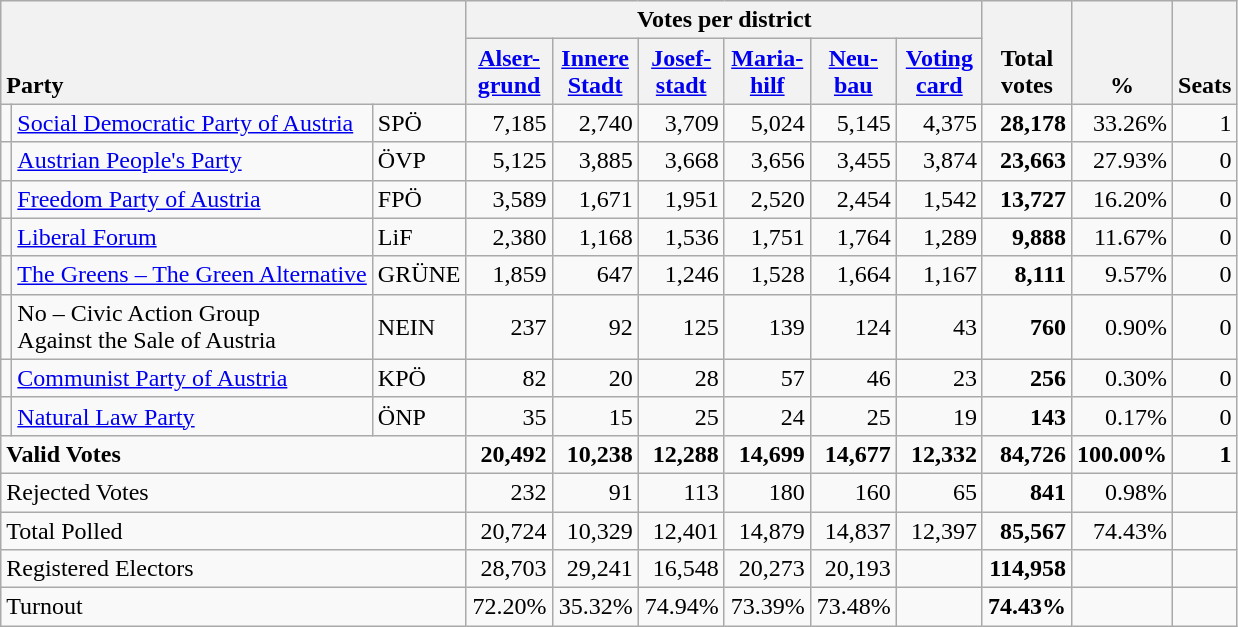<table class="wikitable" border="1" style="text-align:right;">
<tr>
<th style="text-align:left;" valign=bottom rowspan=2 colspan=3>Party</th>
<th colspan=6>Votes per district</th>
<th align=center valign=bottom rowspan=2 width="50">Total<br>votes</th>
<th align=center valign=bottom rowspan=2 width="50">%</th>
<th align=center valign=bottom rowspan=2>Seats</th>
</tr>
<tr>
<th align=center valign=bottom width="50"><a href='#'>Alser-<br>grund</a></th>
<th align=center valign=bottom width="50"><a href='#'>Innere<br>Stadt</a></th>
<th align=center valign=bottom width="50"><a href='#'>Josef-<br>stadt</a></th>
<th align=center valign=bottom width="50"><a href='#'>Maria-<br>hilf</a></th>
<th align=center valign=bottom width="50"><a href='#'>Neu-<br>bau</a></th>
<th align=center valign=bottom width="50"><a href='#'>Voting<br>card</a></th>
</tr>
<tr>
<td></td>
<td align=left><a href='#'>Social Democratic Party of Austria</a></td>
<td align=left>SPÖ</td>
<td>7,185</td>
<td>2,740</td>
<td>3,709</td>
<td>5,024</td>
<td>5,145</td>
<td>4,375</td>
<td><strong>28,178</strong></td>
<td>33.26%</td>
<td>1</td>
</tr>
<tr>
<td></td>
<td align=left><a href='#'>Austrian People's Party</a></td>
<td align=left>ÖVP</td>
<td>5,125</td>
<td>3,885</td>
<td>3,668</td>
<td>3,656</td>
<td>3,455</td>
<td>3,874</td>
<td><strong>23,663</strong></td>
<td>27.93%</td>
<td>0</td>
</tr>
<tr>
<td></td>
<td align=left><a href='#'>Freedom Party of Austria</a></td>
<td align=left>FPÖ</td>
<td>3,589</td>
<td>1,671</td>
<td>1,951</td>
<td>2,520</td>
<td>2,454</td>
<td>1,542</td>
<td><strong>13,727</strong></td>
<td>16.20%</td>
<td>0</td>
</tr>
<tr>
<td></td>
<td align=left><a href='#'>Liberal Forum</a></td>
<td align=left>LiF</td>
<td>2,380</td>
<td>1,168</td>
<td>1,536</td>
<td>1,751</td>
<td>1,764</td>
<td>1,289</td>
<td><strong>9,888</strong></td>
<td>11.67%</td>
<td>0</td>
</tr>
<tr>
<td></td>
<td align=left style="white-space: nowrap;"><a href='#'>The Greens – The Green Alternative</a></td>
<td align=left>GRÜNE</td>
<td>1,859</td>
<td>647</td>
<td>1,246</td>
<td>1,528</td>
<td>1,664</td>
<td>1,167</td>
<td><strong>8,111</strong></td>
<td>9.57%</td>
<td>0</td>
</tr>
<tr>
<td></td>
<td align=left>No – Civic Action Group<br>Against the Sale of Austria</td>
<td align=left>NEIN</td>
<td>237</td>
<td>92</td>
<td>125</td>
<td>139</td>
<td>124</td>
<td>43</td>
<td><strong>760</strong></td>
<td>0.90%</td>
<td>0</td>
</tr>
<tr>
<td></td>
<td align=left><a href='#'>Communist Party of Austria</a></td>
<td align=left>KPÖ</td>
<td>82</td>
<td>20</td>
<td>28</td>
<td>57</td>
<td>46</td>
<td>23</td>
<td><strong>256</strong></td>
<td>0.30%</td>
<td>0</td>
</tr>
<tr>
<td></td>
<td align=left><a href='#'>Natural Law Party</a></td>
<td align=left>ÖNP</td>
<td>35</td>
<td>15</td>
<td>25</td>
<td>24</td>
<td>25</td>
<td>19</td>
<td><strong>143</strong></td>
<td>0.17%</td>
<td>0</td>
</tr>
<tr style="font-weight:bold">
<td align=left colspan=3>Valid Votes</td>
<td>20,492</td>
<td>10,238</td>
<td>12,288</td>
<td>14,699</td>
<td>14,677</td>
<td>12,332</td>
<td>84,726</td>
<td>100.00%</td>
<td>1</td>
</tr>
<tr>
<td align=left colspan=3>Rejected Votes</td>
<td>232</td>
<td>91</td>
<td>113</td>
<td>180</td>
<td>160</td>
<td>65</td>
<td><strong>841</strong></td>
<td>0.98%</td>
<td></td>
</tr>
<tr>
<td align=left colspan=3>Total Polled</td>
<td>20,724</td>
<td>10,329</td>
<td>12,401</td>
<td>14,879</td>
<td>14,837</td>
<td>12,397</td>
<td><strong>85,567</strong></td>
<td>74.43%</td>
<td></td>
</tr>
<tr>
<td align=left colspan=3>Registered Electors</td>
<td>28,703</td>
<td>29,241</td>
<td>16,548</td>
<td>20,273</td>
<td>20,193</td>
<td></td>
<td><strong>114,958</strong></td>
<td></td>
<td></td>
</tr>
<tr>
<td align=left colspan=3>Turnout</td>
<td>72.20%</td>
<td>35.32%</td>
<td>74.94%</td>
<td>73.39%</td>
<td>73.48%</td>
<td></td>
<td><strong>74.43%</strong></td>
<td></td>
<td></td>
</tr>
</table>
